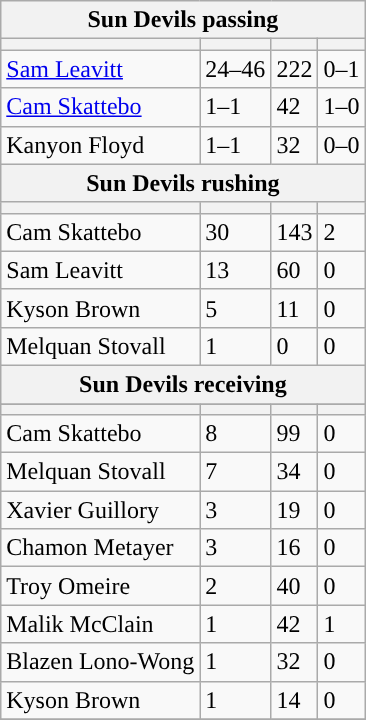<table class="wikitable plainrowheaders">
<tr>
<th colspan="6">Sun Devils passing</th>
</tr>
<tr>
<th scope="col"></th>
<th scope="col"></th>
<th scope="col"></th>
<th scope="col"></th>
</tr>
<tr>
<td><a href='#'>Sam Leavitt</a></td>
<td>24–46</td>
<td>222</td>
<td>0–1</td>
</tr>
<tr>
<td><a href='#'>Cam Skattebo</a></td>
<td>1–1</td>
<td>42</td>
<td>1–0</td>
</tr>
<tr>
<td>Kanyon Floyd</td>
<td>1–1</td>
<td>32</td>
<td>0–0</td>
</tr>
<tr>
<th colspan="6">Sun Devils rushing</th>
</tr>
<tr>
<th scope="col"></th>
<th scope="col"></th>
<th scope="col"></th>
<th scope="col"></th>
</tr>
<tr>
<td>Cam Skattebo</td>
<td>30</td>
<td>143</td>
<td>2</td>
</tr>
<tr>
<td>Sam Leavitt</td>
<td>13</td>
<td>60</td>
<td>0</td>
</tr>
<tr>
<td>Kyson Brown</td>
<td>5</td>
<td>11</td>
<td>0</td>
</tr>
<tr>
<td>Melquan Stovall</td>
<td>1</td>
<td>0</td>
<td>0</td>
</tr>
<tr>
<th colspan="6">Sun Devils receiving</th>
</tr>
<tr>
</tr>
<tr>
<th scope="col"></th>
<th scope="col"></th>
<th scope="col"></th>
<th scope="col"></th>
</tr>
<tr>
<td>Cam Skattebo</td>
<td>8</td>
<td>99</td>
<td>0</td>
</tr>
<tr>
<td>Melquan Stovall</td>
<td>7</td>
<td>34</td>
<td>0</td>
</tr>
<tr>
<td>Xavier Guillory</td>
<td>3</td>
<td>19</td>
<td>0</td>
</tr>
<tr>
<td>Chamon Metayer</td>
<td>3</td>
<td>16</td>
<td>0</td>
</tr>
<tr>
<td>Troy Omeire</td>
<td>2</td>
<td>40</td>
<td>0</td>
</tr>
<tr>
<td>Malik McClain</td>
<td>1</td>
<td>42</td>
<td>1</td>
</tr>
<tr>
<td>Blazen Lono-Wong</td>
<td>1</td>
<td>32</td>
<td>0</td>
</tr>
<tr>
<td>Kyson Brown</td>
<td>1</td>
<td>14</td>
<td>0</td>
</tr>
<tr>
</tr>
</table>
